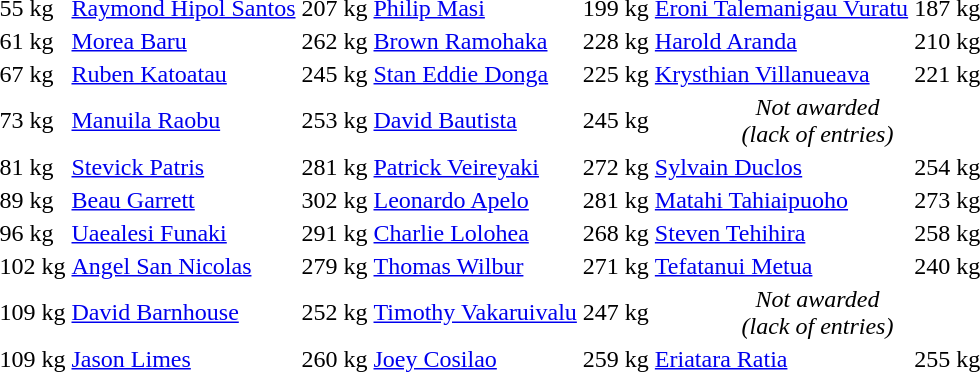<table>
<tr>
<td>55 kg</td>
<td><a href='#'>Raymond Hipol Santos</a><br></td>
<td>207 kg</td>
<td><a href='#'>Philip Masi</a><br></td>
<td>199 kg</td>
<td><a href='#'>Eroni Talemanigau Vuratu</a><br></td>
<td>187 kg</td>
</tr>
<tr>
<td>61 kg</td>
<td><a href='#'>Morea Baru</a><br></td>
<td>262 kg</td>
<td><a href='#'>Brown Ramohaka</a><br></td>
<td>228 kg</td>
<td><a href='#'>Harold Aranda</a><br></td>
<td>210 kg</td>
</tr>
<tr>
<td>67 kg</td>
<td><a href='#'>Ruben Katoatau</a><br></td>
<td>245 kg</td>
<td><a href='#'>Stan Eddie Donga</a><br></td>
<td>225 kg</td>
<td><a href='#'>Krysthian Villanueava</a><br></td>
<td>221 kg</td>
</tr>
<tr>
<td>73 kg</td>
<td><a href='#'>Manuila Raobu</a><br></td>
<td>253 kg</td>
<td><a href='#'>David Bautista</a><br></td>
<td>245 kg</td>
<td align=center colspan=2><em>Not awarded<br>(lack of entries)</em></td>
</tr>
<tr>
<td>81 kg</td>
<td><a href='#'>Stevick Patris</a><br></td>
<td>281 kg</td>
<td><a href='#'>Patrick Veireyaki</a><br></td>
<td>272 kg</td>
<td><a href='#'>Sylvain Duclos</a><br></td>
<td>254 kg</td>
</tr>
<tr>
<td>89 kg</td>
<td><a href='#'>Beau Garrett</a><br></td>
<td>302 kg</td>
<td><a href='#'>Leonardo Apelo</a><br></td>
<td>281 kg</td>
<td><a href='#'>Matahi Tahiaipuoho</a><br></td>
<td>273 kg</td>
</tr>
<tr>
<td>96 kg</td>
<td><a href='#'>Uaealesi Funaki</a><br></td>
<td>291 kg</td>
<td><a href='#'>Charlie Lolohea</a><br></td>
<td>268 kg</td>
<td><a href='#'>Steven Tehihira</a><br></td>
<td>258 kg</td>
</tr>
<tr>
<td>102 kg</td>
<td><a href='#'>Angel San Nicolas</a><br></td>
<td>279 kg</td>
<td><a href='#'>Thomas Wilbur</a><br></td>
<td>271 kg</td>
<td><a href='#'>Tefatanui Metua</a><br></td>
<td>240 kg</td>
</tr>
<tr>
<td>109 kg</td>
<td><a href='#'>David Barnhouse</a><br></td>
<td>252 kg</td>
<td><a href='#'>Timothy Vakaruivalu</a><br></td>
<td>247 kg</td>
<td align=center colspan=2><em>Not awarded<br>(lack of entries)</em></td>
</tr>
<tr>
<td>109 kg</td>
<td><a href='#'>Jason Limes</a><br></td>
<td>260 kg</td>
<td><a href='#'>Joey Cosilao</a><br></td>
<td>259 kg</td>
<td><a href='#'>Eriatara Ratia</a><br></td>
<td>255 kg</td>
</tr>
</table>
